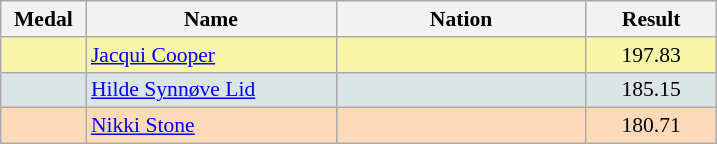<table class=wikitable style="border:1px solid #AAAAAA;font-size:90%">
<tr bgcolor="#E4E4E4">
<th width=50>Medal</th>
<th width=160>Name</th>
<th width=160>Nation</th>
<th width=80>Result</th>
</tr>
<tr bgcolor="#F7F6A8">
<td align="center"></td>
<td><a href='#'>Jacqui Cooper</a></td>
<td></td>
<td align="center">197.83</td>
</tr>
<tr bgcolor="#DCE5E5">
<td align="center"></td>
<td><a href='#'>Hilde Synnøve Lid</a></td>
<td></td>
<td align="center">185.15</td>
</tr>
<tr bgcolor="#FFDAB9">
<td align="center"></td>
<td><a href='#'>Nikki Stone</a></td>
<td></td>
<td align="center">180.71</td>
</tr>
</table>
